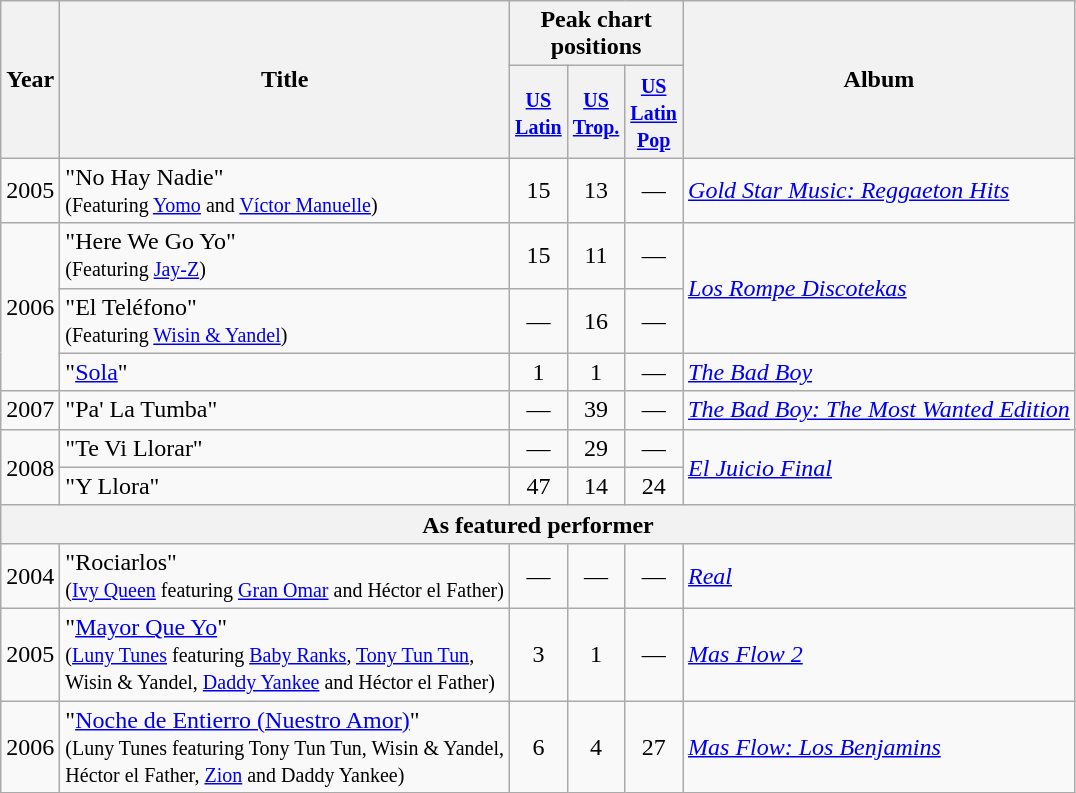<table class="wikitable">
<tr>
<th align="center" rowspan="2">Year</th>
<th align="center" rowspan="2">Title</th>
<th colspan="3">Peak chart positions</th>
<th align="center" rowspan="2">Album</th>
</tr>
<tr>
<th width="30"><small><a href='#'>US<br>Latin</a></small><br></th>
<th width="30"><small><a href='#'>US<br>Trop.</a></small><br></th>
<th width="30"><small><a href='#'>US<br>Latin Pop</a></small><br></th>
</tr>
<tr>
<td align="center">2005</td>
<td>"No Hay Nadie"<br><small>(Featuring <a href='#'>Yomo</a> and <a href='#'>Víctor Manuelle</a>)</small></td>
<td align="center">15</td>
<td align="center">13</td>
<td align="center">—</td>
<td><em><a href='#'>Gold Star Music: Reggaeton Hits</a></em></td>
</tr>
<tr>
<td align="center" rowspan="3">2006</td>
<td>"Here We Go Yo"<br><small>(Featuring <a href='#'>Jay-Z</a>)</small></td>
<td align="center">15</td>
<td align="center">11</td>
<td align="center">—</td>
<td rowspan="2"><em><a href='#'>Los Rompe Discotekas</a></em></td>
</tr>
<tr>
<td>"El Teléfono"<br><small>(Featuring <a href='#'>Wisin & Yandel</a>)</small></td>
<td align="center">—</td>
<td align="center">16</td>
<td align="center">—</td>
</tr>
<tr>
<td>"<a href='#'>Sola</a>"</td>
<td align="center">1</td>
<td align="center">1</td>
<td align="center">—</td>
<td><em><a href='#'>The Bad Boy</a></em></td>
</tr>
<tr>
<td align="center">2007</td>
<td>"Pa' La Tumba"</td>
<td align="center">—</td>
<td align="center">39</td>
<td align="center">—</td>
<td><em><a href='#'>The Bad Boy: The Most Wanted Edition</a></em></td>
</tr>
<tr>
<td align="center" rowspan="2">2008</td>
<td>"Te Vi Llorar"</td>
<td align="center">—</td>
<td align="center">29</td>
<td align="center">—</td>
<td rowspan="2"><em><a href='#'>El Juicio Final</a></em></td>
</tr>
<tr>
<td>"Y Llora"</td>
<td align="center">47</td>
<td align="center">14</td>
<td align="center">24</td>
</tr>
<tr>
<th colspan="7">As featured performer</th>
</tr>
<tr>
<td align="center">2004</td>
<td>"Rociarlos"<br><small>(<a href='#'>Ivy Queen</a> featuring <a href='#'>Gran Omar</a> and Héctor el Father)</small></td>
<td align="center">—</td>
<td align="center">—</td>
<td align="center">—</td>
<td><em><a href='#'>Real</a></em></td>
</tr>
<tr>
<td align="center">2005</td>
<td>"<a href='#'>Mayor Que Yo</a>"<br><small>(<a href='#'>Luny Tunes</a> featuring <a href='#'>Baby Ranks</a>, <a href='#'>Tony Tun Tun</a>,<br>Wisin & Yandel, <a href='#'>Daddy Yankee</a> and Héctor el Father)</small></td>
<td align="center">3</td>
<td align="center">1</td>
<td align="center">—</td>
<td><em><a href='#'>Mas Flow 2</a></em></td>
</tr>
<tr>
<td align="center">2006</td>
<td>"<a href='#'>Noche de Entierro (Nuestro Amor)</a>"<br><small>(Luny Tunes featuring Tony Tun Tun, Wisin & Yandel,<br>Héctor el Father, <a href='#'>Zion</a> and Daddy Yankee)</small></td>
<td align="center">6</td>
<td align="center">4</td>
<td align="center">27</td>
<td><em><a href='#'>Mas Flow: Los Benjamins</a></em></td>
</tr>
</table>
